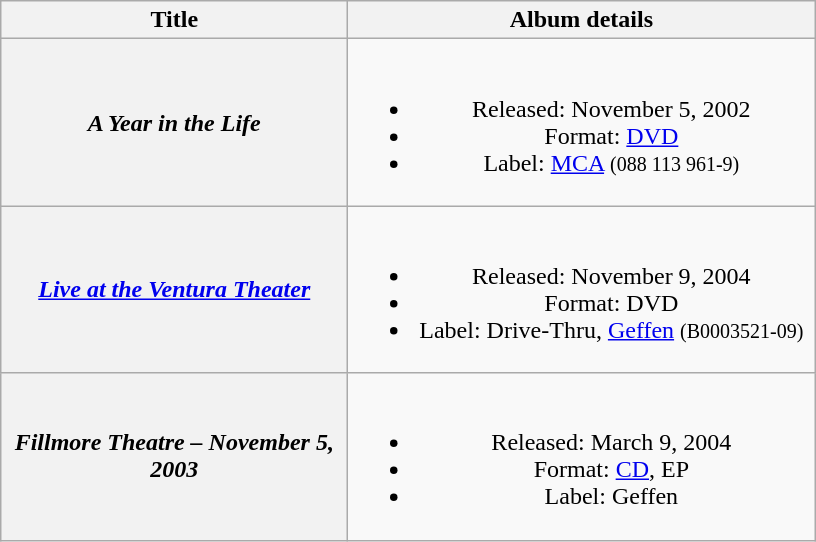<table class="wikitable plainrowheaders" style="text-align:center;">
<tr>
<th scope="col" style="width:14em;">Title</th>
<th scope="col" style="width:19em;">Album details</th>
</tr>
<tr>
<th scope="row"><em>A Year in the Life</em></th>
<td><br><ul><li>Released: November 5, 2002</li><li>Format: <a href='#'>DVD</a></li><li>Label: <a href='#'>MCA</a> <small>(088 113 961-9)</small></li></ul></td>
</tr>
<tr>
<th scope="row"><em><a href='#'>Live at the Ventura Theater</a></em></th>
<td><br><ul><li>Released: November 9, 2004</li><li>Format: DVD</li><li>Label: Drive-Thru, <a href='#'>Geffen</a> <small>(B0003521-09)</small></li></ul></td>
</tr>
<tr>
<th scope="row"><em>Fillmore Theatre – November 5, 2003</em></th>
<td><br><ul><li>Released: March 9, 2004</li><li>Format: <a href='#'>CD</a>, EP</li><li>Label: Geffen</li></ul></td>
</tr>
</table>
